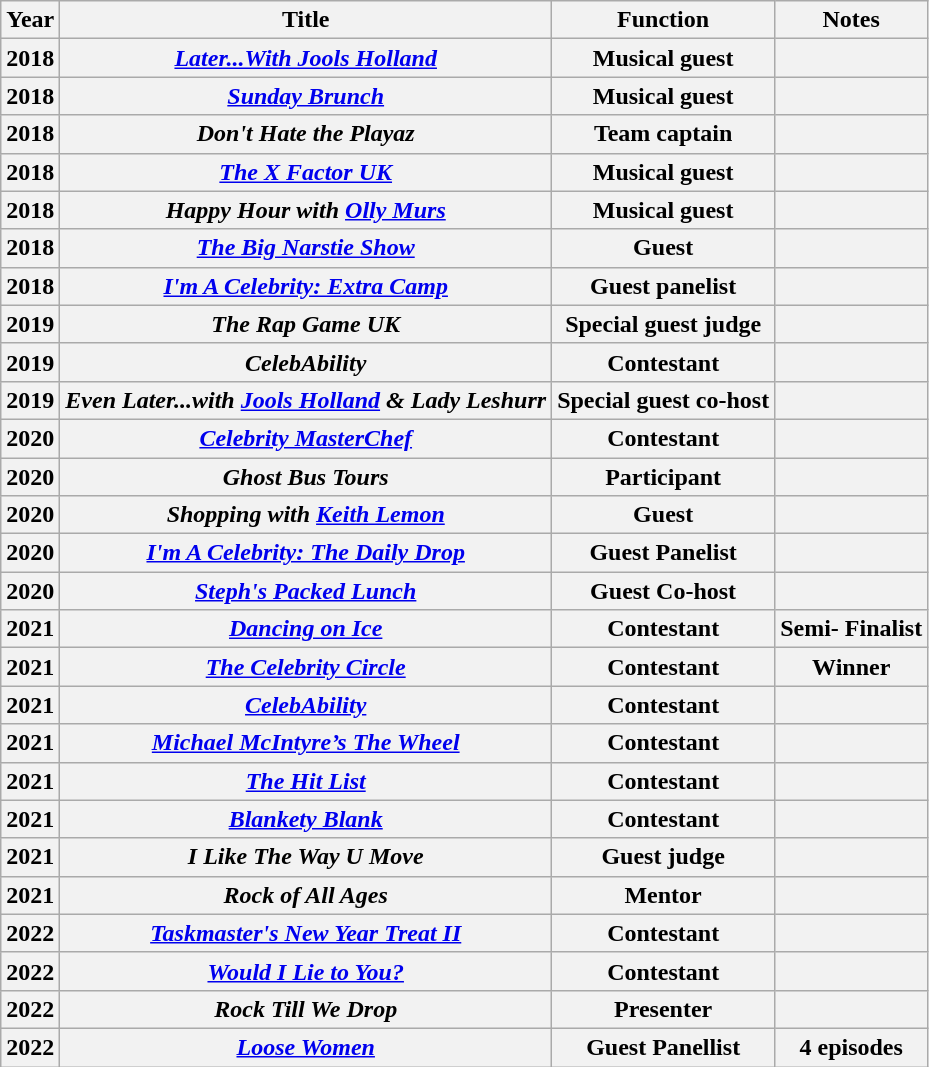<table class="wikitable sortable">
<tr>
<th>Year</th>
<th>Title</th>
<th>Function</th>
<th class="unsortable">Notes</th>
</tr>
<tr>
<th>2018</th>
<th><em><a href='#'>Later...With Jools Holland</a></em></th>
<th>Musical guest</th>
<th></th>
</tr>
<tr>
<th>2018</th>
<th><em><a href='#'>Sunday Brunch</a></em></th>
<th>Musical guest</th>
<th></th>
</tr>
<tr>
<th>2018</th>
<th><em>Don't Hate the Playaz</em></th>
<th>Team captain</th>
<th></th>
</tr>
<tr>
<th>2018</th>
<th><em><a href='#'>The X Factor UK</a></em></th>
<th>Musical guest</th>
<th></th>
</tr>
<tr>
<th>2018</th>
<th><em>Happy Hour with <a href='#'>Olly Murs</a></em></th>
<th>Musical guest</th>
<th></th>
</tr>
<tr>
<th>2018</th>
<th><em><a href='#'>The Big Narstie Show</a></em></th>
<th>Guest</th>
<th></th>
</tr>
<tr>
<th>2018</th>
<th><em><a href='#'>I'm A Celebrity: Extra Camp</a></em></th>
<th>Guest panelist</th>
<th></th>
</tr>
<tr>
<th>2019</th>
<th><em>The Rap Game UK</em></th>
<th>Special guest judge</th>
<th></th>
</tr>
<tr>
<th>2019</th>
<th><em>CelebAbility</em></th>
<th>Contestant</th>
<th></th>
</tr>
<tr>
<th>2019</th>
<th><em>Even Later...with <a href='#'>Jools Holland</a> & Lady Leshurr</em></th>
<th>Special guest co-host</th>
<th></th>
</tr>
<tr>
<th>2020</th>
<th><em><a href='#'>Celebrity MasterChef</a></em></th>
<th>Contestant</th>
<th></th>
</tr>
<tr>
<th>2020</th>
<th><em>Ghost Bus Tours</em></th>
<th>Participant</th>
<th></th>
</tr>
<tr>
<th>2020</th>
<th><em>Shopping with <a href='#'>Keith Lemon</a></em></th>
<th>Guest</th>
<th></th>
</tr>
<tr>
<th>2020</th>
<th><em><a href='#'>I'm A Celebrity: The Daily Drop</a></em></th>
<th>Guest Panelist</th>
<th></th>
</tr>
<tr>
<th>2020</th>
<th><em><a href='#'>Steph's Packed Lunch</a></em></th>
<th>Guest Co-host</th>
<th></th>
</tr>
<tr>
<th>2021</th>
<th><em><a href='#'>Dancing on Ice</a></em></th>
<th>Contestant</th>
<th>Semi- Finalist</th>
</tr>
<tr>
<th>2021</th>
<th><em><a href='#'>The Celebrity Circle</a></em></th>
<th>Contestant</th>
<th>Winner</th>
</tr>
<tr>
<th>2021</th>
<th><em><a href='#'>CelebAbility</a></em></th>
<th>Contestant</th>
<th></th>
</tr>
<tr>
<th>2021</th>
<th><em><a href='#'>Michael McIntyre’s The Wheel</a></em></th>
<th>Contestant</th>
<th></th>
</tr>
<tr>
<th>2021</th>
<th><em><a href='#'>The Hit List</a></em></th>
<th>Contestant</th>
<th></th>
</tr>
<tr>
<th>2021</th>
<th><em><a href='#'>Blankety Blank</a></em></th>
<th>Contestant</th>
<th></th>
</tr>
<tr>
<th>2021</th>
<th><em>I Like The Way U Move</em></th>
<th>Guest judge</th>
<th></th>
</tr>
<tr>
<th>2021</th>
<th><em>Rock of All Ages</em></th>
<th>Mentor</th>
<th></th>
</tr>
<tr>
<th>2022</th>
<th><em><a href='#'>Taskmaster's New Year Treat II</a></em></th>
<th>Contestant</th>
<th></th>
</tr>
<tr>
<th>2022</th>
<th><em><a href='#'>Would I Lie to You?</a></em></th>
<th>Contestant</th>
<th></th>
</tr>
<tr>
<th>2022</th>
<th><em>Rock Till We Drop</em></th>
<th>Presenter</th>
<th></th>
</tr>
<tr>
<th>2022</th>
<th><em><a href='#'>Loose Women</a></em></th>
<th>Guest Panellist</th>
<th>4 episodes</th>
</tr>
</table>
